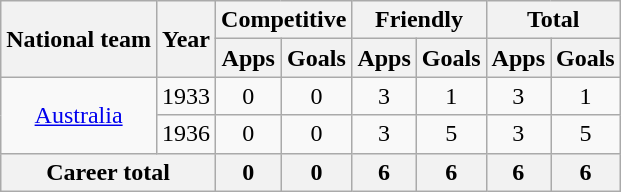<table class="wikitable" style="text-align:center">
<tr>
<th rowspan="2">National team</th>
<th rowspan="2">Year</th>
<th colspan="2">Competitive</th>
<th colspan="2">Friendly</th>
<th colspan="2">Total</th>
</tr>
<tr>
<th>Apps</th>
<th>Goals</th>
<th>Apps</th>
<th>Goals</th>
<th>Apps</th>
<th>Goals</th>
</tr>
<tr>
<td rowspan="2"><a href='#'>Australia</a></td>
<td>1933</td>
<td>0</td>
<td>0</td>
<td>3</td>
<td>1</td>
<td>3</td>
<td>1</td>
</tr>
<tr>
<td>1936</td>
<td>0</td>
<td>0</td>
<td>3</td>
<td>5</td>
<td>3</td>
<td>5</td>
</tr>
<tr>
<th colspan=2>Career total</th>
<th>0</th>
<th>0</th>
<th>6</th>
<th>6</th>
<th>6</th>
<th>6</th>
</tr>
</table>
